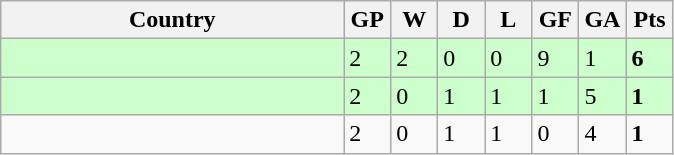<table class="wikitable">
<tr>
<th width="51%"><strong>Country</strong></th>
<th width="7%"><strong>GP</strong></th>
<th width="7%"><strong>W</strong></th>
<th width="7%"><strong>D</strong></th>
<th width="7%"><strong>L</strong></th>
<th width="7%"><strong>GF</strong></th>
<th width="7%"><strong>GA</strong></th>
<th width="7%"><strong>Pts</strong></th>
</tr>
<tr style="background:#ccffcc;">
<td></td>
<td>2</td>
<td>2</td>
<td>0</td>
<td>0</td>
<td>9</td>
<td>1</td>
<td><strong>6</strong></td>
</tr>
<tr style="background:#ccffcc;">
<td></td>
<td>2</td>
<td>0</td>
<td>1</td>
<td>1</td>
<td>1</td>
<td>5</td>
<td><strong>1</strong></td>
</tr>
<tr>
<td></td>
<td>2</td>
<td>0</td>
<td>1</td>
<td>1</td>
<td>0</td>
<td>4</td>
<td><strong>1</strong></td>
</tr>
</table>
